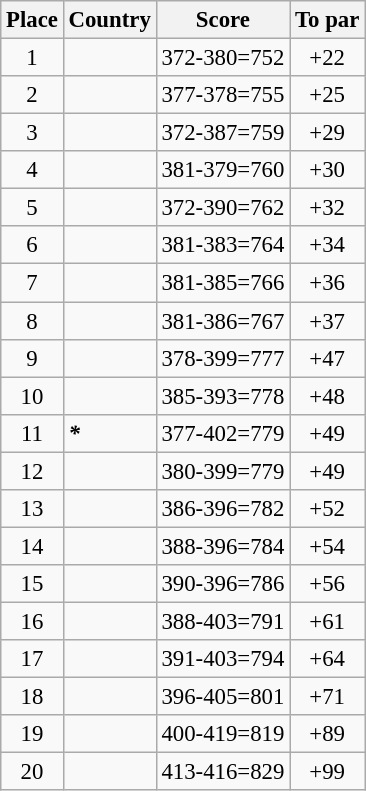<table class="wikitable" style="font-size:95%;">
<tr>
<th>Place</th>
<th>Country</th>
<th>Score</th>
<th>To par</th>
</tr>
<tr>
<td align=center>1</td>
<td></td>
<td>372-380=752</td>
<td align=center>+22</td>
</tr>
<tr>
<td align=center>2</td>
<td></td>
<td>377-378=755</td>
<td align=center>+25</td>
</tr>
<tr>
<td align=center>3</td>
<td></td>
<td>372-387=759</td>
<td align=center>+29</td>
</tr>
<tr>
<td align=center>4</td>
<td></td>
<td>381-379=760</td>
<td align=center>+30</td>
</tr>
<tr>
<td align=center>5</td>
<td></td>
<td>372-390=762</td>
<td align=center>+32</td>
</tr>
<tr>
<td align=center>6</td>
<td></td>
<td>381-383=764</td>
<td align=center>+34</td>
</tr>
<tr>
<td align=center>7</td>
<td></td>
<td>381-385=766</td>
<td align=center>+36</td>
</tr>
<tr>
<td align=center>8</td>
<td></td>
<td>381-386=767</td>
<td align=center>+37</td>
</tr>
<tr>
<td align=center>9</td>
<td></td>
<td>378-399=777</td>
<td align=center>+47</td>
</tr>
<tr>
<td align=center>10</td>
<td></td>
<td>385-393=778</td>
<td align=center>+48</td>
</tr>
<tr>
<td align=center>11</td>
<td> <strong><em>*</em></strong></td>
<td>377-402=779</td>
<td align=center>+49</td>
</tr>
<tr>
<td align=center>12</td>
<td></td>
<td>380-399=779</td>
<td align=center>+49</td>
</tr>
<tr>
<td align=center>13</td>
<td></td>
<td>386-396=782</td>
<td align=center>+52</td>
</tr>
<tr>
<td align=center>14</td>
<td></td>
<td>388-396=784</td>
<td align=center>+54</td>
</tr>
<tr>
<td align=center>15</td>
<td></td>
<td>390-396=786</td>
<td align=center>+56</td>
</tr>
<tr>
<td align=center>16</td>
<td></td>
<td>388-403=791</td>
<td align=center>+61</td>
</tr>
<tr>
<td align=center>17</td>
<td></td>
<td>391-403=794</td>
<td align=center>+64</td>
</tr>
<tr>
<td align=center>18</td>
<td></td>
<td>396-405=801</td>
<td align=center>+71</td>
</tr>
<tr>
<td align=center>19</td>
<td></td>
<td>400-419=819</td>
<td align=center>+89</td>
</tr>
<tr>
<td align=center>20</td>
<td></td>
<td>413-416=829</td>
<td align=center>+99</td>
</tr>
</table>
